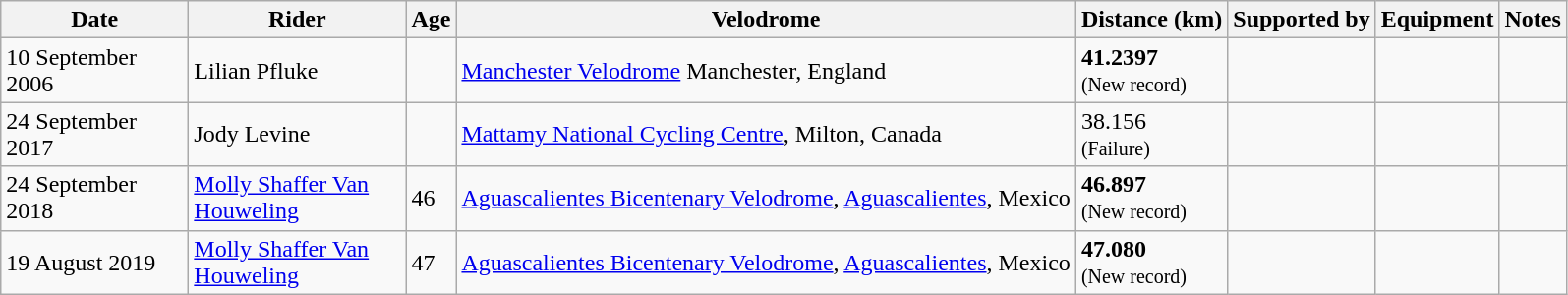<table class="wikitable sortable mw-collapsible mw-collapsed" style="min-width:22em">
<tr>
<th width=120>Date</th>
<th width=140>Rider</th>
<th>Age</th>
<th>Velodrome</th>
<th>Distance (km)</th>
<th>Supported by</th>
<th>Equipment</th>
<th>Notes</th>
</tr>
<tr>
<td>10 September 2006</td>
<td> Lilian Pfluke</td>
<td></td>
<td><a href='#'>Manchester Velodrome</a> Manchester, England</td>
<td><strong>41.2397</strong><br><small>(New record)</small></td>
<td></td>
<td></td>
<td></td>
</tr>
<tr>
<td>24 September 2017</td>
<td> Jody Levine</td>
<td></td>
<td><a href='#'>Mattamy National Cycling Centre</a>, Milton, Canada</td>
<td>38.156<br><small>(Failure)</small></td>
<td></td>
<td></td>
<td></td>
</tr>
<tr>
<td>24 September 2018</td>
<td> <a href='#'>Molly Shaffer Van Houweling</a></td>
<td>46</td>
<td><a href='#'>Aguascalientes Bicentenary Velodrome</a>, <a href='#'>Aguascalientes</a>, Mexico</td>
<td><strong>46.897</strong><br><small>(New record)</small></td>
<td></td>
<td></td>
<td></td>
</tr>
<tr>
<td>19 August 2019</td>
<td> <a href='#'>Molly Shaffer Van Houweling</a></td>
<td>47</td>
<td><a href='#'>Aguascalientes Bicentenary Velodrome</a>, <a href='#'>Aguascalientes</a>, Mexico</td>
<td><strong>47.080</strong><br><small>(New record)</small></td>
<td></td>
<td></td>
<td></td>
</tr>
</table>
